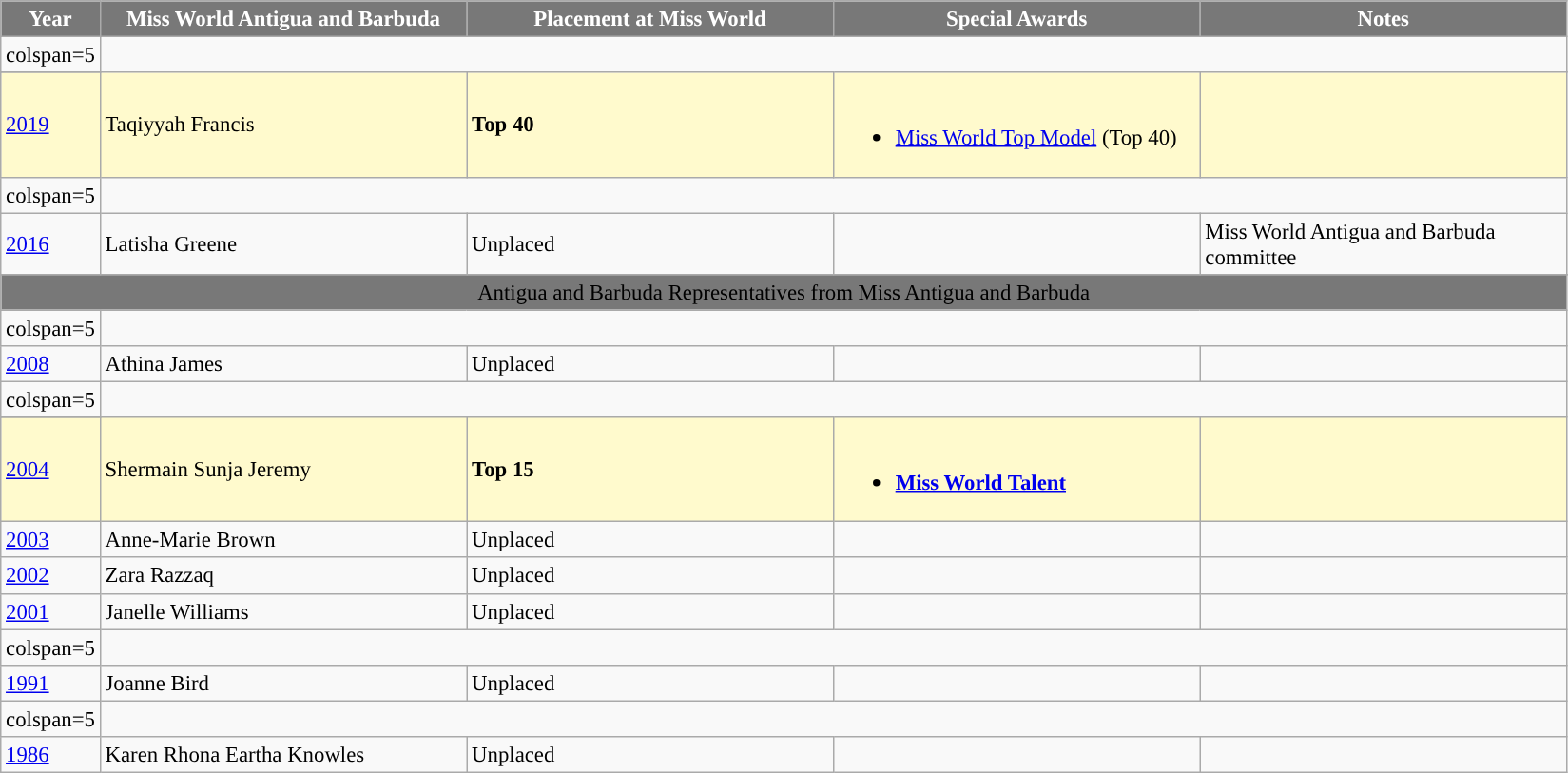<table class="wikitable " style="font-size: 95%;">
<tr>
<th width="60" style="background-color:#787878;color:#FFFFFF;">Year</th>
<th width="250" style="background-color:#787878;color:#FFFFFF;">Miss World Antigua and Barbuda</th>
<th width="250" style="background-color:#787878;color:#FFFFFF;">Placement at Miss World</th>
<th width="250" style="background-color:#787878;color:#FFFFFF;">Special Awards</th>
<th width="250" style="background-color:#787878;color:#FFFFFF;">Notes</th>
</tr>
<tr>
<td>colspan=5 </td>
</tr>
<tr>
</tr>
<tr style="background-color:#FFFACD;">
<td><a href='#'>2019</a></td>
<td>Taqiyyah Francis</td>
<td><strong>Top 40</strong></td>
<td align="left"><br><ul><li><a href='#'>Miss World Top Model</a> (Top 40)</li></ul></td>
<td></td>
</tr>
<tr>
<td>colspan=5 </td>
</tr>
<tr>
<td><a href='#'>2016</a></td>
<td>Latisha Greene</td>
<td>Unplaced</td>
<td></td>
<td>Miss World Antigua and Barbuda committee</td>
</tr>
<tr>
</tr>
<tr bgcolor="#787878" align="center">
<td colspan="5"><span>Antigua and Barbuda Representatives from Miss Antigua and Barbuda</span></td>
</tr>
<tr>
<td>colspan=5 </td>
</tr>
<tr>
<td><a href='#'>2008</a></td>
<td>Athina James</td>
<td>Unplaced</td>
<td></td>
<td></td>
</tr>
<tr>
<td>colspan=5 </td>
</tr>
<tr>
</tr>
<tr style="background-color:#FFFACD;">
<td><a href='#'>2004</a></td>
<td>Shermain Sunja Jeremy</td>
<td><strong>Top 15</strong></td>
<td align="left"><br><ul><li><strong><a href='#'>Miss World Talent</a></strong></li></ul></td>
<td></td>
</tr>
<tr>
<td><a href='#'>2003</a></td>
<td>Anne-Marie Brown</td>
<td>Unplaced</td>
<td></td>
<td></td>
</tr>
<tr>
<td><a href='#'>2002</a></td>
<td>Zara Razzaq</td>
<td>Unplaced</td>
<td></td>
<td></td>
</tr>
<tr>
<td><a href='#'>2001</a></td>
<td>Janelle Williams</td>
<td>Unplaced</td>
<td></td>
<td></td>
</tr>
<tr>
<td>colspan=5 </td>
</tr>
<tr>
<td><a href='#'>1991</a></td>
<td>Joanne Bird</td>
<td>Unplaced</td>
<td></td>
<td></td>
</tr>
<tr>
<td>colspan=5 </td>
</tr>
<tr>
<td><a href='#'>1986</a></td>
<td>Karen Rhona Eartha Knowles</td>
<td>Unplaced</td>
<td></td>
<td></td>
</tr>
</table>
